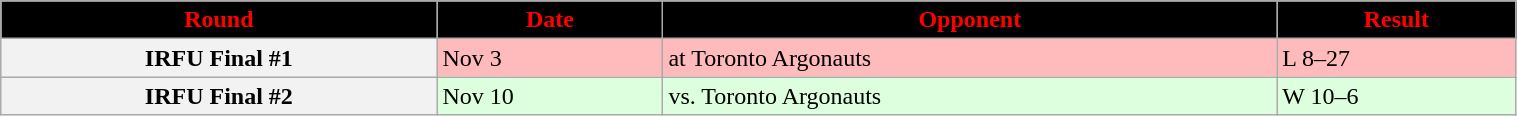<table class="wikitable" width="80%">
<tr align="center"  style="background:black;color:red;">
<td><strong>Round</strong></td>
<td><strong>Date</strong></td>
<td><strong>Opponent</strong></td>
<td><strong>Result</strong></td>
</tr>
<tr style="background:#ffbbbb">
<th>IRFU Final #1</th>
<td>Nov 3</td>
<td>at Toronto Argonauts</td>
<td>L 8–27</td>
</tr>
<tr style="background:#ddffdd">
<th>IRFU Final #2</th>
<td>Nov 10</td>
<td>vs. Toronto Argonauts</td>
<td>W 10–6</td>
</tr>
</table>
